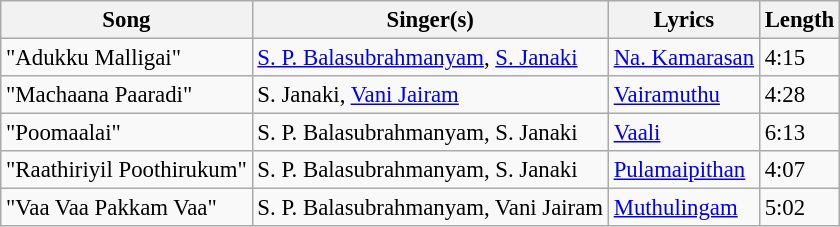<table class="wikitable" style="font-size:95%;">
<tr>
<th>Song</th>
<th>Singer(s)</th>
<th>Lyrics</th>
<th>Length</th>
</tr>
<tr>
<td>"Adukku Malligai"</td>
<td><a href='#'>S. P. Balasubrahmanyam</a>, <a href='#'>S. Janaki</a></td>
<td><a href='#'>Na. Kamarasan</a></td>
<td>4:15</td>
</tr>
<tr>
<td>"Machaana Paaradi"</td>
<td>S. Janaki, <a href='#'>Vani Jairam</a></td>
<td><a href='#'>Vairamuthu</a></td>
<td>4:28</td>
</tr>
<tr>
<td>"Poomaalai"</td>
<td>S. P. Balasubrahmanyam, S. Janaki</td>
<td><a href='#'>Vaali</a></td>
<td>6:13</td>
</tr>
<tr>
<td>"Raathiriyil Poothirukum"</td>
<td>S. P. Balasubrahmanyam, S. Janaki</td>
<td><a href='#'>Pulamaipithan</a></td>
<td>4:07</td>
</tr>
<tr>
<td>"Vaa Vaa Pakkam Vaa"</td>
<td>S. P. Balasubrahmanyam, Vani Jairam</td>
<td><a href='#'>Muthulingam</a></td>
<td>5:02</td>
</tr>
</table>
